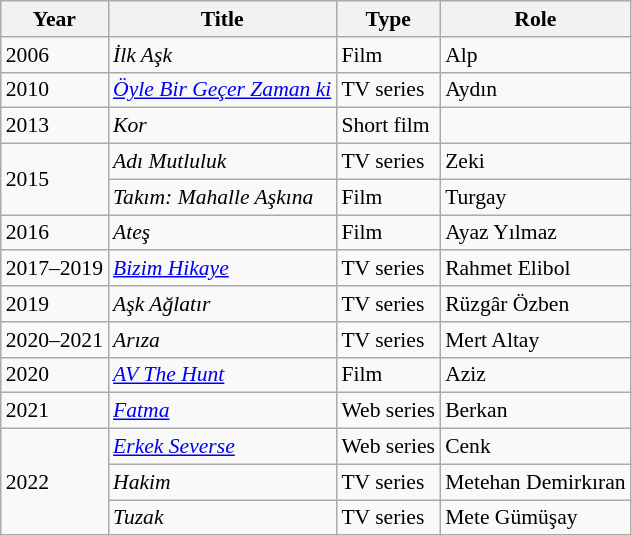<table class="wikitable" style="font-size: 90%;">
<tr>
<th>Year</th>
<th>Title</th>
<th>Type</th>
<th>Role</th>
</tr>
<tr>
<td>2006</td>
<td><em>İlk Aşk</em></td>
<td>Film</td>
<td>Alp</td>
</tr>
<tr>
<td>2010</td>
<td><em><a href='#'>Öyle Bir Geçer Zaman ki</a></em></td>
<td>TV series</td>
<td>Aydın</td>
</tr>
<tr>
<td>2013</td>
<td><em>Kor</em></td>
<td>Short film</td>
<td></td>
</tr>
<tr>
<td rowspan="2">2015</td>
<td><em>Adı Mutluluk</em></td>
<td>TV series</td>
<td>Zeki</td>
</tr>
<tr>
<td><em>Takım: Mahalle Aşkına</em></td>
<td>Film</td>
<td>Turgay</td>
</tr>
<tr>
<td>2016</td>
<td><em>Ateş</em></td>
<td>Film</td>
<td>Ayaz Yılmaz</td>
</tr>
<tr>
<td>2017–2019</td>
<td><em><a href='#'>Bizim Hikaye</a></em></td>
<td>TV series</td>
<td>Rahmet Elibol</td>
</tr>
<tr>
<td>2019</td>
<td><em>Aşk Ağlatır</em></td>
<td>TV series</td>
<td>Rüzgâr Özben</td>
</tr>
<tr>
<td>2020–2021</td>
<td><em>Arıza</em></td>
<td>TV series</td>
<td>Mert Altay</td>
</tr>
<tr>
<td>2020</td>
<td><em><a href='#'>AV The Hunt</a></em></td>
<td>Film</td>
<td>Aziz</td>
</tr>
<tr>
<td>2021</td>
<td><em><a href='#'>Fatma</a></em></td>
<td>Web series</td>
<td>Berkan</td>
</tr>
<tr>
<td rowspan="3">2022</td>
<td><em><a href='#'>Erkek Severse</a></em></td>
<td>Web series</td>
<td>Cenk</td>
</tr>
<tr>
<td><em>Hakim</em></td>
<td>TV series</td>
<td>Metehan Demirkıran</td>
</tr>
<tr>
<td><em>Tuzak</em></td>
<td>TV series</td>
<td>Mete Gümüşay</td>
</tr>
</table>
